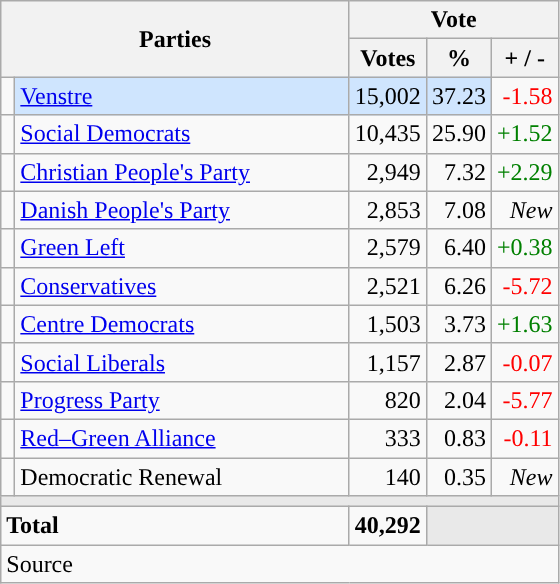<table class="wikitable" style="text-align:right;">
<tr>
<th style="text-align:centre;" rowspan="2" colspan="2" width="225">Parties</th>
<th colspan="3">Vote</th>
</tr>
<tr>
<th width="15">Votes</th>
<th width="15">%</th>
<th width="15">+ / -</th>
</tr>
<tr>
<td width="2" style="color:inherit;background:"></td>
<td bgcolor=#cfe5fe  align="left"><a href='#'>Venstre</a></td>
<td bgcolor=#cfe5fe>15,002</td>
<td bgcolor=#cfe5fe>37.23</td>
<td style=color:red;>-1.58</td>
</tr>
<tr>
<td width="2" style="color:inherit;background:"></td>
<td align="left"><a href='#'>Social Democrats</a></td>
<td>10,435</td>
<td>25.90</td>
<td style=color:green;>+1.52</td>
</tr>
<tr>
<td width="2" style="color:inherit;background:"></td>
<td align="left"><a href='#'>Christian People's Party</a></td>
<td>2,949</td>
<td>7.32</td>
<td style=color:green;>+2.29</td>
</tr>
<tr>
<td width="2" style="color:inherit;background:"></td>
<td align="left"><a href='#'>Danish People's Party</a></td>
<td>2,853</td>
<td>7.08</td>
<td><em>New</em></td>
</tr>
<tr>
<td width="2" style="color:inherit;background:"></td>
<td align="left"><a href='#'>Green Left</a></td>
<td>2,579</td>
<td>6.40</td>
<td style=color:green;>+0.38</td>
</tr>
<tr>
<td width="2" style="color:inherit;background:"></td>
<td align="left"><a href='#'>Conservatives</a></td>
<td>2,521</td>
<td>6.26</td>
<td style=color:red;>-5.72</td>
</tr>
<tr>
<td width="2" style="color:inherit;background:"></td>
<td align="left"><a href='#'>Centre Democrats</a></td>
<td>1,503</td>
<td>3.73</td>
<td style=color:green;>+1.63</td>
</tr>
<tr>
<td width="2" style="color:inherit;background:"></td>
<td align="left"><a href='#'>Social Liberals</a></td>
<td>1,157</td>
<td>2.87</td>
<td style=color:red;>-0.07</td>
</tr>
<tr>
<td width="2" style="color:inherit;background:"></td>
<td align="left"><a href='#'>Progress Party</a></td>
<td>820</td>
<td>2.04</td>
<td style=color:red;>-5.77</td>
</tr>
<tr>
<td width="2" style="color:inherit;background:"></td>
<td align="left"><a href='#'>Red–Green Alliance</a></td>
<td>333</td>
<td>0.83</td>
<td style=color:red;>-0.11</td>
</tr>
<tr>
<td width="2" style="color:inherit;background:"></td>
<td align="left">Democratic Renewal</td>
<td>140</td>
<td>0.35</td>
<td><em>New</em></td>
</tr>
<tr>
<td colspan="7" bgcolor="#E9E9E9"></td>
</tr>
<tr>
<td align="left" colspan="2"><strong>Total</strong></td>
<td><strong>40,292</strong></td>
<td bgcolor="#E9E9E9" colspan="2"></td>
</tr>
<tr>
<td align="left" colspan="6">Source</td>
</tr>
</table>
